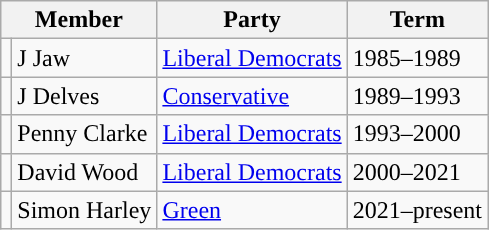<table class="wikitable">
<tr>
<th colspan="2">Member</th>
<th>Party</th>
<th>Term</th>
</tr>
<tr>
<td style="background-color: "></td>
<td>J Jaw</td>
<td><a href='#'>Liberal Democrats</a></td>
<td>1985–1989</td>
</tr>
<tr>
<td style="background-color: "></td>
<td>J Delves</td>
<td><a href='#'>Conservative</a></td>
<td>1989–1993</td>
</tr>
<tr>
<td style="background-color: "></td>
<td>Penny Clarke</td>
<td><a href='#'>Liberal Democrats</a></td>
<td>1993–2000</td>
</tr>
<tr>
<td style="background-color: "></td>
<td>David Wood</td>
<td><a href='#'>Liberal Democrats</a></td>
<td>2000–2021</td>
</tr>
<tr>
<td style="background-color: "></td>
<td>Simon Harley</td>
<td><a href='#'>Green</a></td>
<td>2021–present</td>
</tr>
</table>
